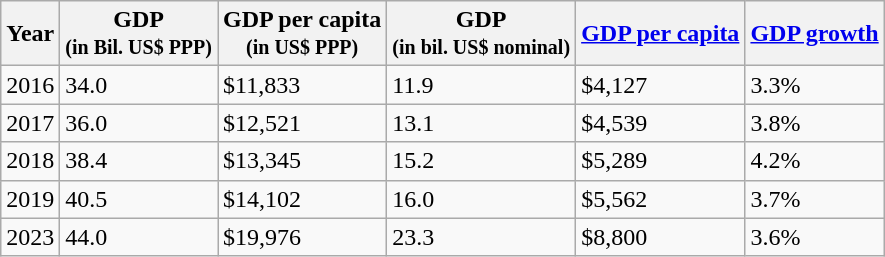<table class="wikitable">
<tr>
<th>Year</th>
<th>GDP<br><small>(in Bil. US$ PPP)</small></th>
<th>GDP per capita<br><small>(in US$ PPP)</small></th>
<th>GDP<br><small>(in bil. US$ nominal)</small></th>
<th><a href='#'>GDP per capita</a></th>
<th><a href='#'>GDP growth</a></th>
</tr>
<tr>
<td>2016</td>
<td>34.0</td>
<td>$11,833</td>
<td>11.9</td>
<td>$4,127</td>
<td>3.3%</td>
</tr>
<tr>
<td>2017</td>
<td>36.0</td>
<td>$12,521</td>
<td>13.1</td>
<td>$4,539</td>
<td>3.8%</td>
</tr>
<tr>
<td>2018</td>
<td>38.4</td>
<td>$13,345</td>
<td>15.2</td>
<td>$5,289</td>
<td>4.2%</td>
</tr>
<tr>
<td>2019</td>
<td>40.5</td>
<td>$14,102</td>
<td>16.0</td>
<td>$5,562</td>
<td>3.7%</td>
</tr>
<tr>
<td>2023</td>
<td>44.0</td>
<td>$19,976</td>
<td>23.3</td>
<td>$8,800</td>
<td>3.6%</td>
</tr>
</table>
